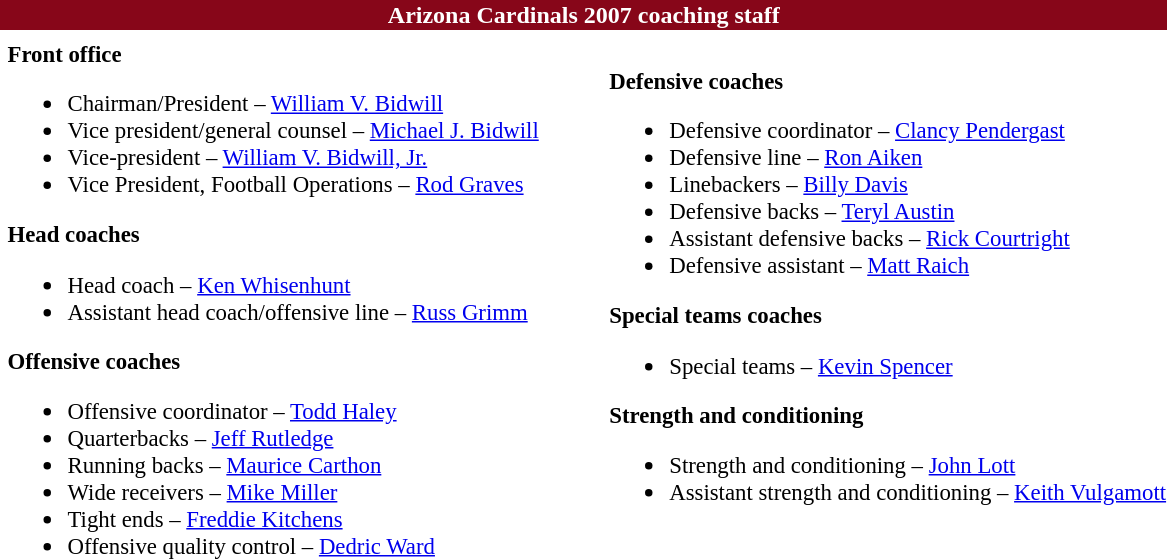<table class="toccolours" style="text-align: left;">
<tr>
<th colspan="7" style="background-color: #870619; color: white; text-align: center;">Arizona Cardinals 2007 coaching staff</th>
</tr>
<tr>
<td colspan=7 align="right"></td>
</tr>
<tr>
<td valign="top"></td>
<td style="font-size: 95%;" valign="top"><strong>Front office</strong><br><ul><li>Chairman/President – <a href='#'>William V. Bidwill</a></li><li>Vice president/general counsel – <a href='#'>Michael J. Bidwill</a></li><li>Vice-president – <a href='#'>William V. Bidwill, Jr.</a></li><li>Vice President, Football Operations – <a href='#'>Rod Graves</a></li></ul><strong>Head coaches</strong><ul><li>Head coach – <a href='#'>Ken Whisenhunt</a></li><li>Assistant head coach/offensive line – <a href='#'>Russ Grimm</a></li></ul><strong>Offensive coaches</strong><ul><li>Offensive coordinator – <a href='#'>Todd Haley</a></li><li>Quarterbacks – <a href='#'>Jeff Rutledge</a></li><li>Running backs – <a href='#'>Maurice Carthon</a></li><li>Wide receivers – <a href='#'>Mike Miller</a></li><li>Tight ends – <a href='#'>Freddie Kitchens</a></li><li>Offensive quality control – <a href='#'>Dedric Ward</a></li></ul></td>
<td width="35"> </td>
<td valign="top"></td>
<td style="font-size: 95%;" valign="top"><br><strong>Defensive coaches</strong><ul><li>Defensive coordinator – <a href='#'>Clancy Pendergast</a></li><li>Defensive line – <a href='#'>Ron Aiken</a></li><li>Linebackers – <a href='#'>Billy Davis</a></li><li>Defensive backs – <a href='#'>Teryl Austin</a></li><li>Assistant defensive backs – <a href='#'>Rick Courtright</a></li><li>Defensive assistant – <a href='#'>Matt Raich</a></li></ul><strong>Special teams coaches</strong><ul><li>Special teams – <a href='#'>Kevin Spencer</a></li></ul><strong>Strength and conditioning</strong><ul><li>Strength and conditioning – <a href='#'>John Lott</a></li><li>Assistant strength and conditioning – <a href='#'>Keith Vulgamott</a></li></ul></td>
</tr>
</table>
